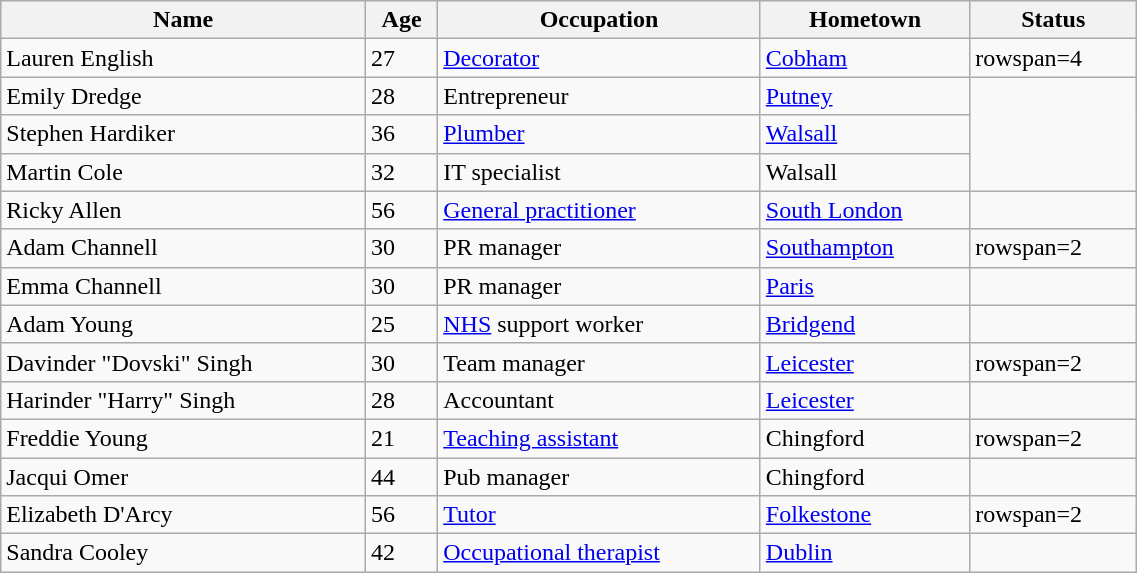<table class="wikitable sortable" width=60%>
<tr>
<th>Name</th>
<th>Age</th>
<th>Occupation</th>
<th>Hometown</th>
<th>Status</th>
</tr>
<tr>
<td>Lauren English</td>
<td>27</td>
<td><a href='#'>Decorator</a></td>
<td><a href='#'>Cobham</a></td>
<td>rowspan=4 </td>
</tr>
<tr>
<td>Emily Dredge</td>
<td>28</td>
<td>Entrepreneur</td>
<td><a href='#'>Putney</a></td>
</tr>
<tr>
<td>Stephen Hardiker</td>
<td>36</td>
<td><a href='#'>Plumber</a></td>
<td><a href='#'>Walsall</a></td>
</tr>
<tr>
<td>Martin Cole</td>
<td>32</td>
<td>IT specialist</td>
<td>Walsall</td>
</tr>
<tr>
<td>Ricky Allen</td>
<td>56</td>
<td><a href='#'>General practitioner</a></td>
<td><a href='#'>South London</a></td>
<td></td>
</tr>
<tr>
<td>Adam Channell</td>
<td>30</td>
<td>PR manager</td>
<td><a href='#'>Southampton</a></td>
<td>rowspan=2 </td>
</tr>
<tr>
<td>Emma Channell</td>
<td>30</td>
<td>PR manager</td>
<td><a href='#'>Paris</a></td>
</tr>
<tr>
<td>Adam Young</td>
<td>25</td>
<td><a href='#'>NHS</a> support worker</td>
<td><a href='#'>Bridgend</a></td>
<td></td>
</tr>
<tr>
<td>Davinder "Dovski" Singh</td>
<td>30</td>
<td>Team manager</td>
<td><a href='#'>Leicester</a></td>
<td>rowspan=2 </td>
</tr>
<tr>
<td>Harinder "Harry" Singh</td>
<td>28</td>
<td>Accountant</td>
<td><a href='#'>Leicester</a></td>
</tr>
<tr>
<td>Freddie Young</td>
<td>21</td>
<td><a href='#'>Teaching assistant</a></td>
<td>Chingford</td>
<td>rowspan=2 </td>
</tr>
<tr>
<td>Jacqui Omer</td>
<td>44</td>
<td>Pub manager</td>
<td>Chingford</td>
</tr>
<tr>
<td>Elizabeth D'Arcy</td>
<td>56</td>
<td><a href='#'>Tutor</a></td>
<td><a href='#'>Folkestone</a></td>
<td>rowspan=2 </td>
</tr>
<tr>
<td>Sandra Cooley</td>
<td>42</td>
<td><a href='#'>Occupational therapist</a></td>
<td><a href='#'>Dublin</a></td>
</tr>
</table>
